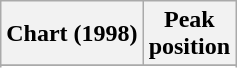<table class="wikitable sortable">
<tr>
<th>Chart (1998)</th>
<th>Peak<br>position</th>
</tr>
<tr>
</tr>
<tr>
</tr>
<tr>
</tr>
<tr>
</tr>
<tr>
</tr>
</table>
